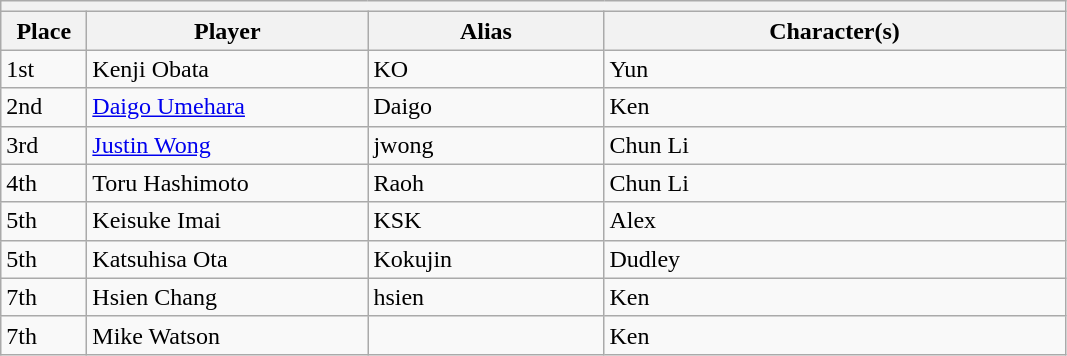<table class="wikitable">
<tr>
<th colspan=6></th>
</tr>
<tr>
<th style="width:50px;">Place</th>
<th style="width:180px;">Player</th>
<th style="width:150px;">Alias</th>
<th style="width:300px;">Character(s)</th>
</tr>
<tr>
<td>1st</td>
<td> Kenji Obata</td>
<td>KO</td>
<td>Yun</td>
</tr>
<tr>
<td>2nd</td>
<td> <a href='#'>Daigo Umehara</a></td>
<td>Daigo</td>
<td>Ken</td>
</tr>
<tr>
<td>3rd</td>
<td> <a href='#'>Justin Wong</a></td>
<td>jwong</td>
<td>Chun Li</td>
</tr>
<tr>
<td>4th</td>
<td> Toru Hashimoto</td>
<td>Raoh</td>
<td>Chun Li</td>
</tr>
<tr>
<td>5th</td>
<td> Keisuke Imai</td>
<td>KSK</td>
<td>Alex</td>
</tr>
<tr>
<td>5th</td>
<td> Katsuhisa Ota</td>
<td>Kokujin</td>
<td>Dudley</td>
</tr>
<tr>
<td>7th</td>
<td> Hsien Chang</td>
<td>hsien</td>
<td>Ken</td>
</tr>
<tr>
<td>7th</td>
<td> Mike Watson</td>
<td></td>
<td>Ken</td>
</tr>
</table>
